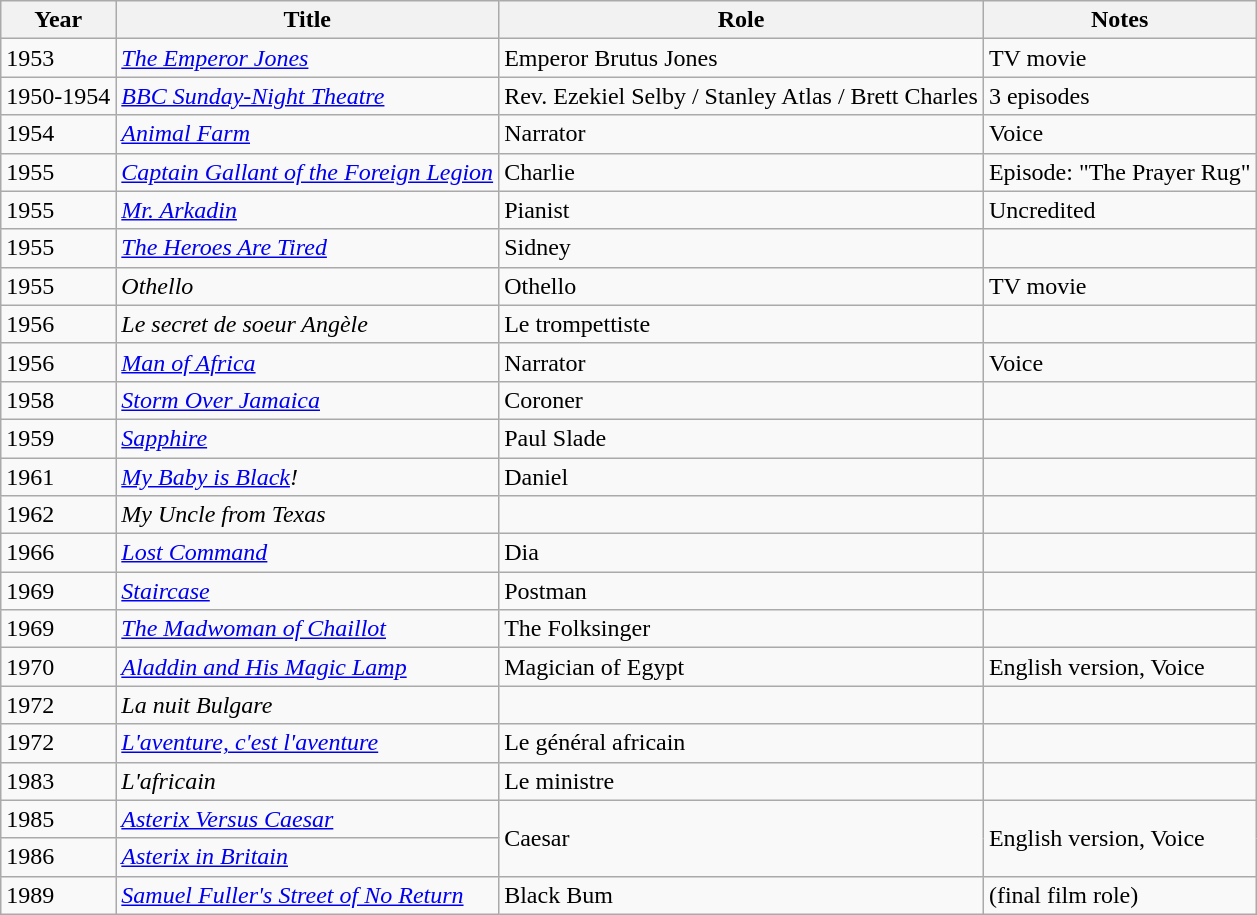<table class="wikitable">
<tr>
<th>Year</th>
<th>Title</th>
<th>Role</th>
<th>Notes</th>
</tr>
<tr>
<td>1953</td>
<td><em><a href='#'>The Emperor Jones</a></em></td>
<td>Emperor Brutus Jones</td>
<td>TV movie</td>
</tr>
<tr>
<td>1950-1954</td>
<td><em><a href='#'>BBC Sunday-Night Theatre</a></em></td>
<td>Rev. Ezekiel Selby / Stanley Atlas / Brett Charles</td>
<td>3 episodes</td>
</tr>
<tr>
<td>1954</td>
<td><em><a href='#'>Animal Farm</a></em></td>
<td>Narrator</td>
<td>Voice</td>
</tr>
<tr>
<td>1955</td>
<td><em><a href='#'>Captain Gallant of the Foreign Legion</a></em></td>
<td>Charlie</td>
<td>Episode: "The Prayer Rug"</td>
</tr>
<tr>
<td>1955</td>
<td><em><a href='#'>Mr. Arkadin</a></em></td>
<td>Pianist</td>
<td>Uncredited</td>
</tr>
<tr>
<td>1955</td>
<td><em><a href='#'>The Heroes Are Tired</a></em></td>
<td>Sidney</td>
<td></td>
</tr>
<tr>
<td>1955</td>
<td><em>Othello</em></td>
<td>Othello</td>
<td>TV movie</td>
</tr>
<tr>
<td>1956</td>
<td><em>Le secret de soeur Angèle</em></td>
<td>Le trompettiste</td>
<td></td>
</tr>
<tr>
<td>1956</td>
<td><em><a href='#'>Man of Africa</a></em></td>
<td>Narrator</td>
<td>Voice</td>
</tr>
<tr>
<td>1958</td>
<td><em><a href='#'>Storm Over Jamaica</a></em></td>
<td>Coroner</td>
<td></td>
</tr>
<tr>
<td>1959</td>
<td><em><a href='#'>Sapphire</a></em></td>
<td>Paul Slade</td>
<td></td>
</tr>
<tr>
<td>1961</td>
<td><em><a href='#'>My Baby is Black</a>!</em></td>
<td>Daniel</td>
<td></td>
</tr>
<tr>
<td>1962</td>
<td><em>My Uncle from Texas</em></td>
<td></td>
<td></td>
</tr>
<tr>
<td>1966</td>
<td><em><a href='#'>Lost Command</a></em></td>
<td>Dia</td>
<td></td>
</tr>
<tr>
<td>1969</td>
<td><em><a href='#'>Staircase</a></em></td>
<td>Postman</td>
<td></td>
</tr>
<tr>
<td>1969</td>
<td><em><a href='#'>The Madwoman of Chaillot</a></em></td>
<td>The Folksinger</td>
<td></td>
</tr>
<tr>
<td>1970</td>
<td><em><a href='#'>Aladdin and His Magic Lamp</a></em></td>
<td>Magician of Egypt</td>
<td>English version, Voice</td>
</tr>
<tr>
<td>1972</td>
<td><em>La nuit Bulgare</em></td>
<td></td>
<td></td>
</tr>
<tr>
<td>1972</td>
<td><em><a href='#'>L'aventure, c'est l'aventure</a></em></td>
<td>Le général africain</td>
<td></td>
</tr>
<tr>
<td>1983</td>
<td><em>L'africain</em></td>
<td>Le ministre</td>
<td></td>
</tr>
<tr>
<td>1985</td>
<td><em><a href='#'>Asterix Versus Caesar</a></em></td>
<td rowspan="2">Caesar</td>
<td rowspan="2">English version, Voice</td>
</tr>
<tr>
<td>1986</td>
<td><em><a href='#'>Asterix in Britain</a></em></td>
</tr>
<tr>
<td>1989</td>
<td><em><a href='#'>Samuel Fuller's Street of No Return</a></em></td>
<td>Black Bum</td>
<td>(final film role)</td>
</tr>
</table>
